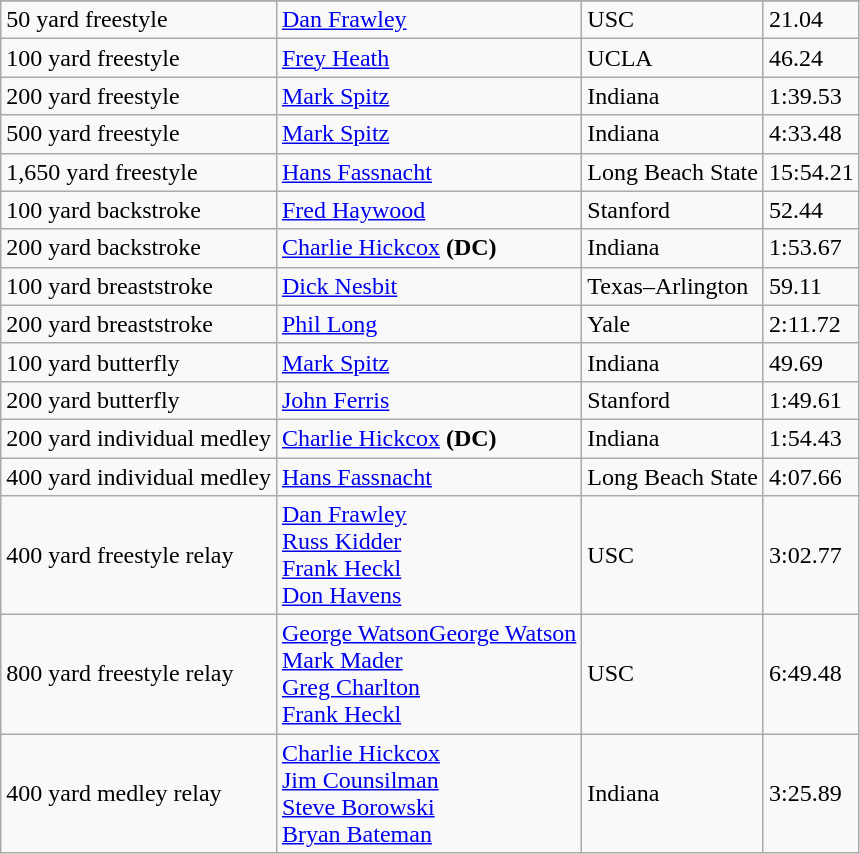<table class="wikitable sortable" style="text-align:left">
<tr>
</tr>
<tr>
<td>50 yard freestyle</td>
<td><a href='#'>Dan Frawley</a></td>
<td>USC</td>
<td>21.04</td>
</tr>
<tr>
<td>100 yard freestyle</td>
<td><a href='#'>Frey Heath</a></td>
<td>UCLA</td>
<td>46.24</td>
</tr>
<tr>
<td>200 yard freestyle</td>
<td><a href='#'>Mark Spitz</a></td>
<td>Indiana</td>
<td>1:39.53</td>
</tr>
<tr>
<td>500 yard freestyle</td>
<td><a href='#'>Mark Spitz</a></td>
<td>Indiana</td>
<td>4:33.48</td>
</tr>
<tr>
<td>1,650 yard freestyle</td>
<td> <a href='#'>Hans Fassnacht</a></td>
<td>Long Beach State</td>
<td>15:54.21</td>
</tr>
<tr>
<td>100 yard backstroke</td>
<td><a href='#'>Fred Haywood</a></td>
<td>Stanford</td>
<td>52.44</td>
</tr>
<tr>
<td>200 yard backstroke</td>
<td><a href='#'>Charlie Hickcox</a> <strong>(DC)</strong></td>
<td>Indiana</td>
<td>1:53.67</td>
</tr>
<tr>
<td>100 yard breaststroke</td>
<td><a href='#'>Dick Nesbit</a></td>
<td>Texas–Arlington</td>
<td>59.11</td>
</tr>
<tr>
<td>200 yard breaststroke</td>
<td><a href='#'>Phil Long</a></td>
<td>Yale</td>
<td>2:11.72</td>
</tr>
<tr>
<td>100 yard butterfly</td>
<td><a href='#'>Mark Spitz</a></td>
<td>Indiana</td>
<td>49.69</td>
</tr>
<tr>
<td>200 yard butterfly</td>
<td><a href='#'>John Ferris</a></td>
<td>Stanford</td>
<td>1:49.61</td>
</tr>
<tr>
<td>200 yard individual medley</td>
<td><a href='#'>Charlie Hickcox</a> <strong>(DC)</strong></td>
<td>Indiana</td>
<td>1:54.43</td>
</tr>
<tr>
<td>400 yard individual medley</td>
<td> <a href='#'>Hans Fassnacht</a></td>
<td>Long Beach State</td>
<td>4:07.66</td>
</tr>
<tr>
<td>400 yard freestyle relay</td>
<td><a href='#'>Dan Frawley</a><br><a href='#'>Russ Kidder</a><br><a href='#'>Frank Heckl</a><br><a href='#'>Don Havens</a></td>
<td>USC</td>
<td>3:02.77</td>
</tr>
<tr>
<td>800 yard freestyle relay</td>
<td><a href='#'>George WatsonGeorge Watson</a><br><a href='#'>Mark Mader</a><br><a href='#'>Greg Charlton</a><br><a href='#'>Frank Heckl</a></td>
<td>USC</td>
<td>6:49.48</td>
</tr>
<tr>
<td>400 yard medley relay</td>
<td><a href='#'>Charlie Hickcox</a><br><a href='#'>Jim Counsilman</a><br><a href='#'>Steve Borowski</a><br><a href='#'>Bryan Bateman</a></td>
<td>Indiana</td>
<td>3:25.89</td>
</tr>
</table>
